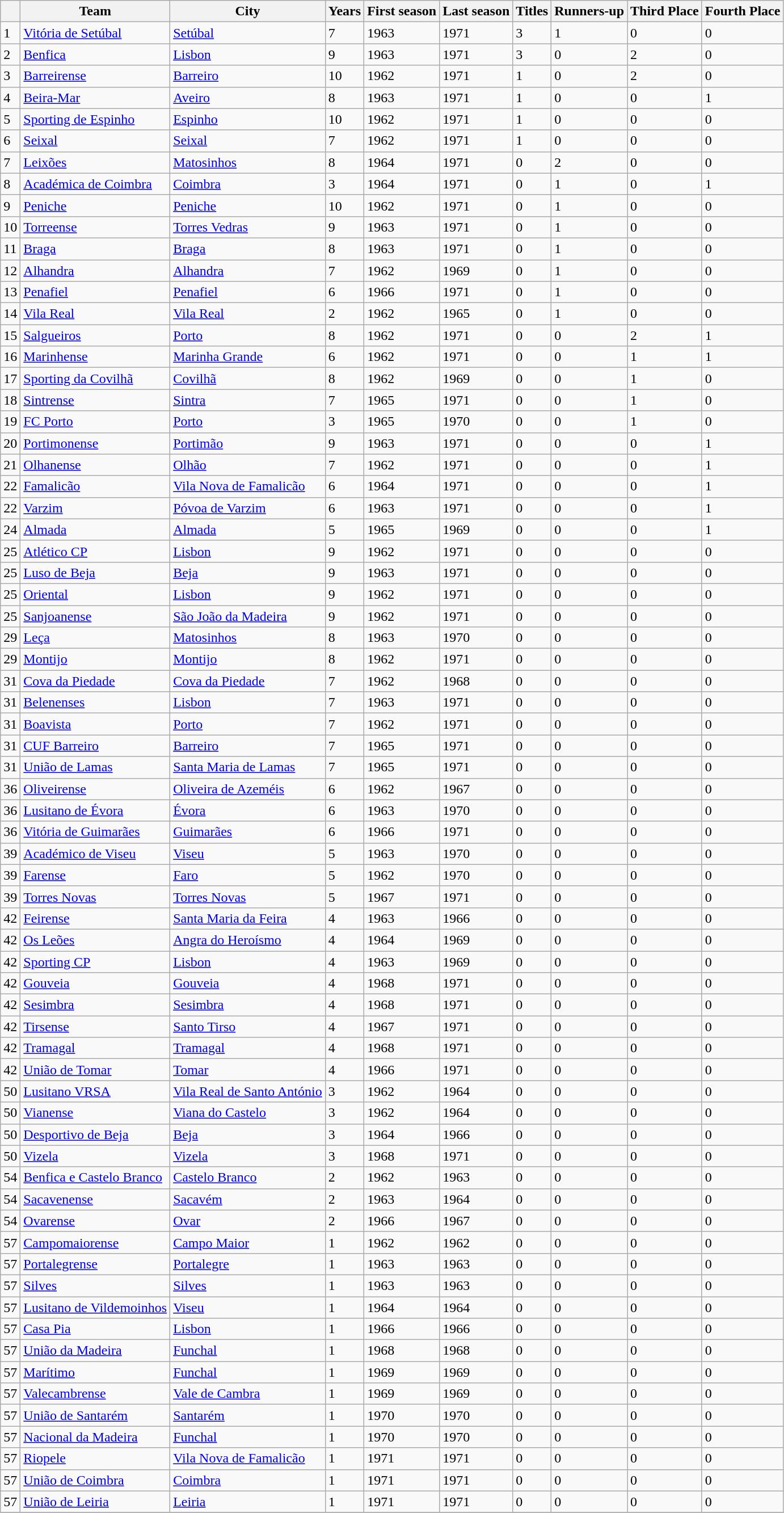<table class="wikitable sortable">
<tr>
<th></th>
<th>Team</th>
<th>City</th>
<th>Years</th>
<th>First season</th>
<th>Last season</th>
<th>Titles</th>
<th>Runners-up</th>
<th>Third Place</th>
<th>Fourth Place</th>
</tr>
<tr>
<td>1</td>
<td><a href='#'>Vitória de Setúbal</a></td>
<td><a href='#'>Setúbal</a></td>
<td>7</td>
<td>1963</td>
<td>1971</td>
<td>3</td>
<td>1</td>
<td>0</td>
<td>0</td>
</tr>
<tr>
<td>2</td>
<td><a href='#'>Benfica</a></td>
<td><a href='#'>Lisbon</a></td>
<td>9</td>
<td>1963</td>
<td>1971</td>
<td>3</td>
<td>0</td>
<td>2</td>
<td>0</td>
</tr>
<tr>
<td>3</td>
<td><a href='#'>Barreirense</a></td>
<td><a href='#'>Barreiro</a></td>
<td>10</td>
<td>1962</td>
<td>1971</td>
<td>1</td>
<td>0</td>
<td>2</td>
<td>0</td>
</tr>
<tr>
<td>4</td>
<td><a href='#'>Beira-Mar</a></td>
<td><a href='#'>Aveiro</a></td>
<td>8</td>
<td>1963</td>
<td>1971</td>
<td>1</td>
<td>0</td>
<td>0</td>
<td>1</td>
</tr>
<tr>
<td>5</td>
<td><a href='#'>Sporting de Espinho</a></td>
<td><a href='#'>Espinho</a></td>
<td>10</td>
<td>1962</td>
<td>1971</td>
<td>1</td>
<td>0</td>
<td>0</td>
<td>0</td>
</tr>
<tr>
<td>6</td>
<td><a href='#'>Seixal</a></td>
<td><a href='#'>Seixal</a></td>
<td>7</td>
<td>1962</td>
<td>1971</td>
<td>1</td>
<td>0</td>
<td>0</td>
<td>0</td>
</tr>
<tr>
<td>7</td>
<td><a href='#'>Leixões</a></td>
<td><a href='#'>Matosinhos</a></td>
<td>8</td>
<td>1964</td>
<td>1971</td>
<td>0</td>
<td>2</td>
<td>0</td>
<td>0</td>
</tr>
<tr>
<td>8</td>
<td><a href='#'>Académica de Coimbra</a></td>
<td><a href='#'>Coimbra</a></td>
<td>3</td>
<td>1964</td>
<td>1971</td>
<td>0</td>
<td>1</td>
<td>0</td>
<td>1</td>
</tr>
<tr>
<td>9</td>
<td><a href='#'>Peniche</a></td>
<td><a href='#'>Peniche</a></td>
<td>10</td>
<td>1962</td>
<td>1971</td>
<td>0</td>
<td>1</td>
<td>0</td>
<td>0</td>
</tr>
<tr>
<td>10</td>
<td><a href='#'>Torreense</a></td>
<td><a href='#'>Torres Vedras</a></td>
<td>9</td>
<td>1963</td>
<td>1971</td>
<td>0</td>
<td>1</td>
<td>0</td>
<td>0</td>
</tr>
<tr>
<td>11</td>
<td><a href='#'>Braga</a></td>
<td><a href='#'>Braga</a></td>
<td>8</td>
<td>1963</td>
<td>1971</td>
<td>0</td>
<td>1</td>
<td>0</td>
<td>0</td>
</tr>
<tr>
<td>12</td>
<td><a href='#'>Alhandra</a></td>
<td><a href='#'>Alhandra</a></td>
<td>7</td>
<td>1962</td>
<td>1969</td>
<td>0</td>
<td>1</td>
<td>0</td>
<td>0</td>
</tr>
<tr>
<td>13</td>
<td><a href='#'>Penafiel</a></td>
<td><a href='#'>Penafiel</a></td>
<td>6</td>
<td>1966</td>
<td>1971</td>
<td>0</td>
<td>1</td>
<td>0</td>
<td>0</td>
</tr>
<tr>
<td>14</td>
<td><a href='#'>Vila Real</a></td>
<td><a href='#'>Vila Real</a></td>
<td>2</td>
<td>1962</td>
<td>1965</td>
<td>0</td>
<td>1</td>
<td>0</td>
<td>0</td>
</tr>
<tr>
<td>15</td>
<td><a href='#'>Salgueiros</a></td>
<td><a href='#'>Porto</a></td>
<td>8</td>
<td>1962</td>
<td>1971</td>
<td>0</td>
<td>0</td>
<td>2</td>
<td>1</td>
</tr>
<tr>
<td>16</td>
<td><a href='#'>Marinhense</a></td>
<td><a href='#'>Marinha Grande</a></td>
<td>6</td>
<td>1962</td>
<td>1971</td>
<td>0</td>
<td>0</td>
<td>1</td>
<td>1</td>
</tr>
<tr>
<td>17</td>
<td><a href='#'>Sporting da Covilhã</a></td>
<td><a href='#'>Covilhã</a></td>
<td>8</td>
<td>1962</td>
<td>1969</td>
<td>0</td>
<td>0</td>
<td>1</td>
<td>0</td>
</tr>
<tr>
<td>18</td>
<td><a href='#'>Sintrense</a></td>
<td><a href='#'>Sintra</a></td>
<td>7</td>
<td>1965</td>
<td>1971</td>
<td>0</td>
<td>0</td>
<td>1</td>
<td>0</td>
</tr>
<tr>
<td>19</td>
<td><a href='#'>FC Porto</a></td>
<td><a href='#'>Porto</a></td>
<td>3</td>
<td>1965</td>
<td>1970</td>
<td>0</td>
<td>0</td>
<td>1</td>
<td>0</td>
</tr>
<tr>
<td>20</td>
<td><a href='#'>Portimonense</a></td>
<td><a href='#'>Portimão</a></td>
<td>9</td>
<td>1963</td>
<td>1971</td>
<td>0</td>
<td>0</td>
<td>0</td>
<td>1</td>
</tr>
<tr>
<td>21</td>
<td><a href='#'>Olhanense</a></td>
<td><a href='#'>Olhão</a></td>
<td>7</td>
<td>1962</td>
<td>1971</td>
<td>0</td>
<td>0</td>
<td>0</td>
<td>1</td>
</tr>
<tr>
<td>22</td>
<td><a href='#'>Famalicão</a></td>
<td><a href='#'>Vila Nova de Famalicão</a></td>
<td>6</td>
<td>1964</td>
<td>1971</td>
<td>0</td>
<td>0</td>
<td>0</td>
<td>1</td>
</tr>
<tr>
<td>22</td>
<td><a href='#'>Varzim</a></td>
<td><a href='#'>Póvoa de Varzim</a></td>
<td>6</td>
<td>1963</td>
<td>1971</td>
<td>0</td>
<td>0</td>
<td>0</td>
<td>1</td>
</tr>
<tr>
<td>24</td>
<td><a href='#'>Almada</a></td>
<td><a href='#'>Almada</a></td>
<td>5</td>
<td>1965</td>
<td>1969</td>
<td>0</td>
<td>0</td>
<td>0</td>
<td>1</td>
</tr>
<tr>
<td>25</td>
<td><a href='#'>Atlético CP</a></td>
<td><a href='#'>Lisbon</a></td>
<td>9</td>
<td>1962</td>
<td>1971</td>
<td>0</td>
<td>0</td>
<td>0</td>
<td>0</td>
</tr>
<tr>
<td>25</td>
<td><a href='#'>Luso de Beja</a></td>
<td><a href='#'>Beja</a></td>
<td>9</td>
<td>1963</td>
<td>1971</td>
<td>0</td>
<td>0</td>
<td>0</td>
<td>0</td>
</tr>
<tr>
<td>25</td>
<td><a href='#'>Oriental</a></td>
<td><a href='#'>Lisbon</a></td>
<td>9</td>
<td>1962</td>
<td>1971</td>
<td>0</td>
<td>0</td>
<td>0</td>
<td>0</td>
</tr>
<tr>
<td>25</td>
<td><a href='#'>Sanjoanense</a></td>
<td><a href='#'>São João da Madeira</a></td>
<td>9</td>
<td>1962</td>
<td>1971</td>
<td>0</td>
<td>0</td>
<td>0</td>
<td>0</td>
</tr>
<tr>
<td>29</td>
<td><a href='#'>Leça</a></td>
<td><a href='#'>Matosinhos</a></td>
<td>8</td>
<td>1963</td>
<td>1970</td>
<td>0</td>
<td>0</td>
<td>0</td>
<td>0</td>
</tr>
<tr>
<td>29</td>
<td><a href='#'>Montijo</a></td>
<td><a href='#'>Montijo</a></td>
<td>8</td>
<td>1962</td>
<td>1971</td>
<td>0</td>
<td>0</td>
<td>0</td>
<td>0</td>
</tr>
<tr>
<td>31</td>
<td><a href='#'>Cova da Piedade</a></td>
<td><a href='#'>Cova da Piedade</a></td>
<td>7</td>
<td>1962</td>
<td>1968</td>
<td>0</td>
<td>0</td>
<td>0</td>
<td>0</td>
</tr>
<tr>
<td>31</td>
<td><a href='#'>Belenenses</a></td>
<td><a href='#'>Lisbon</a></td>
<td>7</td>
<td>1963</td>
<td>1971</td>
<td>0</td>
<td>0</td>
<td>0</td>
<td>0</td>
</tr>
<tr>
<td>31</td>
<td><a href='#'>Boavista</a></td>
<td><a href='#'>Porto</a></td>
<td>7</td>
<td>1962</td>
<td>1971</td>
<td>0</td>
<td>0</td>
<td>0</td>
<td>0</td>
</tr>
<tr>
<td>31</td>
<td><a href='#'>CUF Barreiro</a></td>
<td><a href='#'>Barreiro</a></td>
<td>7</td>
<td>1965</td>
<td>1971</td>
<td>0</td>
<td>0</td>
<td>0</td>
<td>0</td>
</tr>
<tr>
<td>31</td>
<td><a href='#'>União de Lamas</a></td>
<td><a href='#'>Santa Maria de Lamas</a></td>
<td>7</td>
<td>1965</td>
<td>1971</td>
<td>0</td>
<td>0</td>
<td>0</td>
<td>0</td>
</tr>
<tr>
<td>36</td>
<td><a href='#'>Oliveirense</a></td>
<td><a href='#'>Oliveira de Azeméis</a></td>
<td>6</td>
<td>1962</td>
<td>1967</td>
<td>0</td>
<td>0</td>
<td>0</td>
<td>0</td>
</tr>
<tr>
<td>36</td>
<td><a href='#'>Lusitano de Évora</a></td>
<td><a href='#'>Évora</a></td>
<td>6</td>
<td>1963</td>
<td>1970</td>
<td>0</td>
<td>0</td>
<td>0</td>
<td>0</td>
</tr>
<tr>
<td>36</td>
<td><a href='#'>Vitória de Guimarães</a></td>
<td><a href='#'>Guimarães</a></td>
<td>6</td>
<td>1966</td>
<td>1971</td>
<td>0</td>
<td>0</td>
<td>0</td>
<td>0</td>
</tr>
<tr>
<td>39</td>
<td><a href='#'>Académico de Viseu</a></td>
<td><a href='#'>Viseu</a></td>
<td>5</td>
<td>1963</td>
<td>1970</td>
<td>0</td>
<td>0</td>
<td>0</td>
<td>0</td>
</tr>
<tr>
<td>39</td>
<td><a href='#'>Farense</a></td>
<td><a href='#'>Faro</a></td>
<td>5</td>
<td>1962</td>
<td>1970</td>
<td>0</td>
<td>0</td>
<td>0</td>
<td>0</td>
</tr>
<tr>
<td>39</td>
<td><a href='#'>Torres Novas</a></td>
<td><a href='#'>Torres Novas</a></td>
<td>5</td>
<td>1967</td>
<td>1971</td>
<td>0</td>
<td>0</td>
<td>0</td>
<td>0</td>
</tr>
<tr>
<td>42</td>
<td><a href='#'>Feirense</a></td>
<td><a href='#'>Santa Maria da Feira</a></td>
<td>4</td>
<td>1963</td>
<td>1966</td>
<td>0</td>
<td>0</td>
<td>0</td>
<td>0</td>
</tr>
<tr>
<td>42</td>
<td><a href='#'>Os Leões</a></td>
<td><a href='#'>Angra do Heroísmo</a></td>
<td>4</td>
<td>1964</td>
<td>1969</td>
<td>0</td>
<td>0</td>
<td>0</td>
<td>0</td>
</tr>
<tr>
<td>42</td>
<td><a href='#'>Sporting CP</a></td>
<td><a href='#'>Lisbon</a></td>
<td>4</td>
<td>1963</td>
<td>1969</td>
<td>0</td>
<td>0</td>
<td>0</td>
<td>0</td>
</tr>
<tr>
<td>42</td>
<td><a href='#'>Gouveia</a></td>
<td><a href='#'>Gouveia</a></td>
<td>4</td>
<td>1968</td>
<td>1971</td>
<td>0</td>
<td>0</td>
<td>0</td>
<td>0</td>
</tr>
<tr>
<td>42</td>
<td><a href='#'>Sesimbra</a></td>
<td><a href='#'>Sesimbra</a></td>
<td>4</td>
<td>1968</td>
<td>1971</td>
<td>0</td>
<td>0</td>
<td>0</td>
<td>0</td>
</tr>
<tr>
<td>42</td>
<td><a href='#'>Tirsense</a></td>
<td><a href='#'>Santo Tirso</a></td>
<td>4</td>
<td>1967</td>
<td>1971</td>
<td>0</td>
<td>0</td>
<td>0</td>
<td>0</td>
</tr>
<tr>
<td>42</td>
<td><a href='#'>Tramagal</a></td>
<td><a href='#'>Tramagal</a></td>
<td>4</td>
<td>1968</td>
<td>1971</td>
<td>0</td>
<td>0</td>
<td>0</td>
<td>0</td>
</tr>
<tr>
<td>42</td>
<td><a href='#'>União de Tomar</a></td>
<td><a href='#'>Tomar</a></td>
<td>4</td>
<td>1966</td>
<td>1971</td>
<td>0</td>
<td>0</td>
<td>0</td>
<td>0</td>
</tr>
<tr>
<td>50</td>
<td><a href='#'>Lusitano VRSA</a></td>
<td><a href='#'>Vila Real de Santo António</a></td>
<td>3</td>
<td>1962</td>
<td>1964</td>
<td>0</td>
<td>0</td>
<td>0</td>
<td>0</td>
</tr>
<tr>
<td>50</td>
<td><a href='#'>Vianense</a></td>
<td><a href='#'>Viana do Castelo</a></td>
<td>3</td>
<td>1962</td>
<td>1964</td>
<td>0</td>
<td>0</td>
<td>0</td>
<td>0</td>
</tr>
<tr>
<td>50</td>
<td><a href='#'>Desportivo de Beja</a></td>
<td><a href='#'>Beja</a></td>
<td>3</td>
<td>1964</td>
<td>1966</td>
<td>0</td>
<td>0</td>
<td>0</td>
<td>0</td>
</tr>
<tr>
<td>50</td>
<td><a href='#'>Vizela</a></td>
<td><a href='#'>Vizela</a></td>
<td>3</td>
<td>1968</td>
<td>1971</td>
<td>0</td>
<td>0</td>
<td>0</td>
<td>0</td>
</tr>
<tr>
<td>54</td>
<td><a href='#'>Benfica e Castelo Branco</a></td>
<td><a href='#'>Castelo Branco</a></td>
<td>2</td>
<td>1962</td>
<td>1963</td>
<td>0</td>
<td>0</td>
<td>0</td>
<td>0</td>
</tr>
<tr>
<td>54</td>
<td><a href='#'>Sacavenense</a></td>
<td><a href='#'>Sacavém</a></td>
<td>2</td>
<td>1963</td>
<td>1964</td>
<td>0</td>
<td>0</td>
<td>0</td>
<td>0</td>
</tr>
<tr>
<td>54</td>
<td><a href='#'>Ovarense</a></td>
<td><a href='#'>Ovar</a></td>
<td>2</td>
<td>1966</td>
<td>1967</td>
<td>0</td>
<td>0</td>
<td>0</td>
<td>0</td>
</tr>
<tr>
<td>57</td>
<td><a href='#'>Campomaiorense</a></td>
<td><a href='#'>Campo Maior</a></td>
<td>1</td>
<td>1962</td>
<td>1962</td>
<td>0</td>
<td>0</td>
<td>0</td>
<td>0</td>
</tr>
<tr>
<td>57</td>
<td><a href='#'>Portalegrense</a></td>
<td><a href='#'>Portalegre</a></td>
<td>1</td>
<td>1963</td>
<td>1963</td>
<td>0</td>
<td>0</td>
<td>0</td>
<td>0</td>
</tr>
<tr>
<td>57</td>
<td><a href='#'>Silves</a></td>
<td><a href='#'>Silves</a></td>
<td>1</td>
<td>1963</td>
<td>1963</td>
<td>0</td>
<td>0</td>
<td>0</td>
<td>0</td>
</tr>
<tr>
<td>57</td>
<td><a href='#'>Lusitano de Vildemoinhos</a></td>
<td><a href='#'>Viseu</a></td>
<td>1</td>
<td>1964</td>
<td>1964</td>
<td>0</td>
<td>0</td>
<td>0</td>
<td>0</td>
</tr>
<tr>
<td>57</td>
<td><a href='#'>Casa Pia</a></td>
<td><a href='#'>Lisbon</a></td>
<td>1</td>
<td>1966</td>
<td>1966</td>
<td>0</td>
<td>0</td>
<td>0</td>
<td>0</td>
</tr>
<tr>
<td>57</td>
<td><a href='#'>União da Madeira</a></td>
<td><a href='#'>Funchal</a></td>
<td>1</td>
<td>1968</td>
<td>1968</td>
<td>0</td>
<td>0</td>
<td>0</td>
<td>0</td>
</tr>
<tr>
<td>57</td>
<td><a href='#'>Marítimo</a></td>
<td><a href='#'>Funchal</a></td>
<td>1</td>
<td>1969</td>
<td>1969</td>
<td>0</td>
<td>0</td>
<td>0</td>
<td>0</td>
</tr>
<tr>
<td>57</td>
<td><a href='#'>Valecambrense</a></td>
<td><a href='#'>Vale de Cambra</a></td>
<td>1</td>
<td>1969</td>
<td>1969</td>
<td>0</td>
<td>0</td>
<td>0</td>
<td>0</td>
</tr>
<tr>
<td>57</td>
<td><a href='#'>União de Santarém</a></td>
<td><a href='#'>Santarém</a></td>
<td>1</td>
<td>1970</td>
<td>1970</td>
<td>0</td>
<td>0</td>
<td>0</td>
<td>0</td>
</tr>
<tr>
<td>57</td>
<td><a href='#'>Nacional da Madeira</a></td>
<td><a href='#'>Funchal</a></td>
<td>1</td>
<td>1970</td>
<td>1970</td>
<td>0</td>
<td>0</td>
<td>0</td>
<td>0</td>
</tr>
<tr>
<td>57</td>
<td><a href='#'>Riopele</a></td>
<td><a href='#'>Vila Nova de Famalicão</a></td>
<td>1</td>
<td>1971</td>
<td>1971</td>
<td>0</td>
<td>0</td>
<td>0</td>
<td>0</td>
</tr>
<tr>
<td>57</td>
<td><a href='#'>União de Coimbra</a></td>
<td><a href='#'>Coimbra</a></td>
<td>1</td>
<td>1971</td>
<td>1971</td>
<td>0</td>
<td>0</td>
<td>0</td>
<td>0</td>
</tr>
<tr>
<td>57</td>
<td><a href='#'>União de Leiria</a></td>
<td><a href='#'>Leiria</a></td>
<td>1</td>
<td>1971</td>
<td>1971</td>
<td>0</td>
<td>0</td>
<td>0</td>
<td>0</td>
</tr>
<tr>
</tr>
</table>
